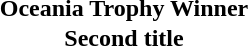<table cellspacing=0 width=100% style="text-align:center; font-weight:bold;">
<tr>
<td></td>
</tr>
<tr>
<td>Oceania Trophy Winner</td>
</tr>
<tr>
<td>Second title</td>
</tr>
</table>
